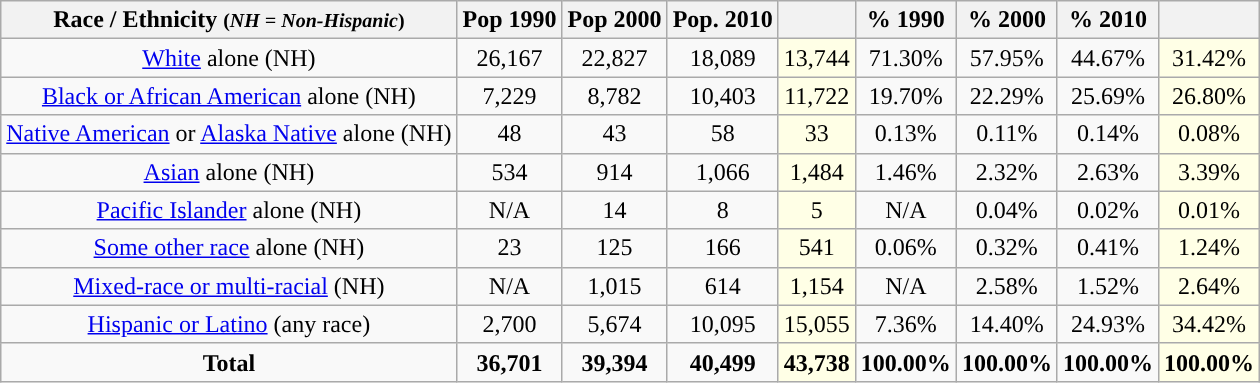<table class="wikitable" style="text-align:center;">
<tr>
<th>Race / Ethnicity <small>(<em>NH = Non-Hispanic</em>)</small></th>
<th>Pop 1990</th>
<th>Pop 2000</th>
<th>Pop. 2010</th>
<th></th>
<th>% 1990</th>
<th>% 2000</th>
<th>% 2010</th>
<th></th>
</tr>
<tr>
<td><a href='#'>White</a> alone (NH)</td>
<td>26,167</td>
<td>22,827</td>
<td>18,089</td>
<td style='background: #ffffe6;'>13,744</td>
<td>71.30%</td>
<td>57.95%</td>
<td>44.67%</td>
<td style='background: #ffffe6;'>31.42%</td>
</tr>
<tr>
<td><a href='#'>Black or African American</a> alone (NH)</td>
<td>7,229</td>
<td>8,782</td>
<td>10,403</td>
<td style='background: #ffffe6;'>11,722</td>
<td>19.70%</td>
<td>22.29%</td>
<td>25.69%</td>
<td style='background: #ffffe6;'>26.80%</td>
</tr>
<tr>
<td><a href='#'>Native American</a> or <a href='#'>Alaska Native</a> alone (NH)</td>
<td>48</td>
<td>43</td>
<td>58</td>
<td style='background: #ffffe6;'>33</td>
<td>0.13%</td>
<td>0.11%</td>
<td>0.14%</td>
<td style='background: #ffffe6;'>0.08%</td>
</tr>
<tr>
<td><a href='#'>Asian</a> alone (NH)</td>
<td>534</td>
<td>914</td>
<td>1,066</td>
<td style='background: #ffffe6;'>1,484</td>
<td>1.46%</td>
<td>2.32%</td>
<td>2.63%</td>
<td style='background: #ffffe6;'>3.39%</td>
</tr>
<tr>
<td><a href='#'>Pacific Islander</a> alone (NH)</td>
<td>N/A</td>
<td>14</td>
<td>8</td>
<td style='background: #ffffe6;'>5</td>
<td>N/A</td>
<td>0.04%</td>
<td>0.02%</td>
<td style='background: #ffffe6;'>0.01%</td>
</tr>
<tr>
<td><a href='#'>Some other race</a> alone (NH)</td>
<td>23</td>
<td>125</td>
<td>166</td>
<td style='background: #ffffe6;'>541</td>
<td>0.06%</td>
<td>0.32%</td>
<td>0.41%</td>
<td style='background: #ffffe6;'>1.24%</td>
</tr>
<tr>
<td><a href='#'>Mixed-race or multi-racial</a> (NH)</td>
<td>N/A</td>
<td>1,015</td>
<td>614</td>
<td style='background: #ffffe6;'>1,154</td>
<td>N/A</td>
<td>2.58%</td>
<td>1.52%</td>
<td style='background: #ffffe6;'>2.64%</td>
</tr>
<tr>
<td><a href='#'>Hispanic or Latino</a> (any race)</td>
<td>2,700</td>
<td>5,674</td>
<td>10,095</td>
<td style='background: #ffffe6;'>15,055</td>
<td>7.36%</td>
<td>14.40%</td>
<td>24.93%</td>
<td style='background: #ffffe6;'>34.42%</td>
</tr>
<tr>
<td><strong>Total</strong></td>
<td><strong>36,701</strong></td>
<td><strong>39,394</strong></td>
<td><strong>40,499</strong></td>
<td style='background: #ffffe6;'><strong>43,738</strong></td>
<td><strong>100.00%</strong></td>
<td><strong>100.00%</strong></td>
<td><strong>100.00%</strong></td>
<td style='background: #ffffe6;'><strong>100.00%</strong></td>
</tr>
</table>
